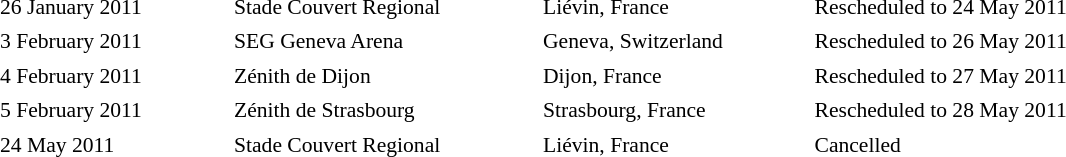<table cellpadding="2" style="border: 0px solid darkgray; font-size:90%">
<tr>
<th width="150"></th>
<th width="200"></th>
<th width="175"></th>
<th width="250"></th>
</tr>
<tr border="0">
<td>26 January 2011</td>
<td>Stade Couvert Regional</td>
<td>Liévin, France</td>
<td>Rescheduled to 24 May 2011</td>
</tr>
<tr>
<td>3 February 2011</td>
<td>SEG Geneva Arena</td>
<td>Geneva, Switzerland</td>
<td>Rescheduled to 26 May 2011</td>
</tr>
<tr>
<td>4 February 2011</td>
<td>Zénith de Dijon</td>
<td>Dijon, France</td>
<td>Rescheduled to 27 May 2011</td>
</tr>
<tr>
<td>5 February 2011</td>
<td>Zénith de Strasbourg</td>
<td>Strasbourg, France</td>
<td>Rescheduled to 28 May 2011</td>
</tr>
<tr>
<td>24 May 2011</td>
<td>Stade Couvert Regional</td>
<td>Liévin, France</td>
<td>Cancelled</td>
</tr>
<tr>
</tr>
</table>
